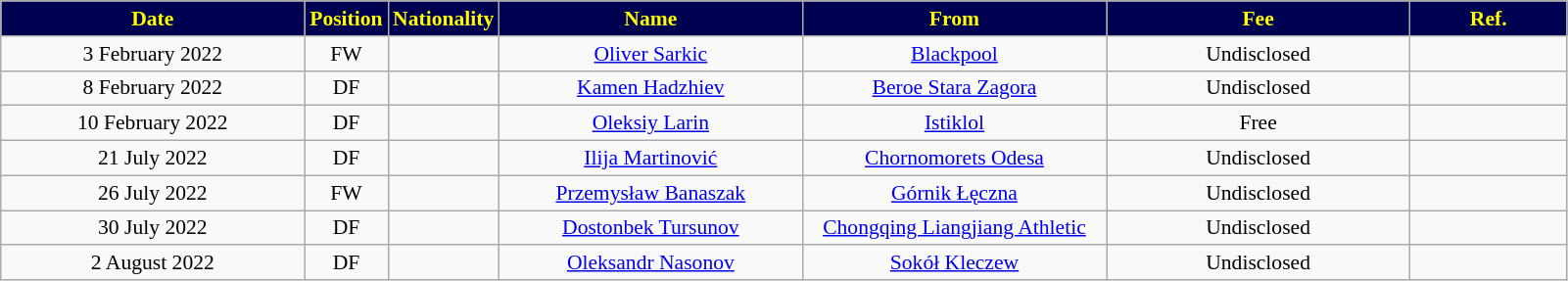<table class="wikitable"  style="text-align:center; font-size:90%; ">
<tr>
<th style="background:#000050; color:yellow; width:200px;">Date</th>
<th style="background:#000050; color:yellow; width:50px;">Position</th>
<th style="background:#000050; color:yellow; width:50px;">Nationality</th>
<th style="background:#000050; color:yellow; width:200px;">Name</th>
<th style="background:#000050; color:yellow; width:200px;">From</th>
<th style="background:#000050; color:yellow; width:200px;">Fee</th>
<th style="background:#000050; color:yellow; width:100px;">Ref.</th>
</tr>
<tr>
<td>3 February 2022</td>
<td>FW</td>
<td></td>
<td><a href='#'>Oliver Sarkic</a></td>
<td><a href='#'>Blackpool</a></td>
<td>Undisclosed</td>
<td></td>
</tr>
<tr>
<td>8 February 2022</td>
<td>DF</td>
<td></td>
<td><a href='#'>Kamen Hadzhiev</a></td>
<td><a href='#'>Beroe Stara Zagora</a></td>
<td>Undisclosed</td>
<td></td>
</tr>
<tr>
<td>10 February 2022</td>
<td>DF</td>
<td></td>
<td><a href='#'>Oleksiy Larin</a></td>
<td><a href='#'>Istiklol</a></td>
<td>Free</td>
<td></td>
</tr>
<tr>
<td>21 July 2022</td>
<td>DF</td>
<td></td>
<td><a href='#'>Ilija Martinović</a></td>
<td><a href='#'>Chornomorets Odesa</a></td>
<td>Undisclosed</td>
<td></td>
</tr>
<tr>
<td>26 July 2022</td>
<td>FW</td>
<td></td>
<td><a href='#'>Przemysław Banaszak</a></td>
<td><a href='#'>Górnik Łęczna</a></td>
<td>Undisclosed</td>
<td></td>
</tr>
<tr>
<td>30 July 2022</td>
<td>DF</td>
<td></td>
<td><a href='#'>Dostonbek Tursunov</a></td>
<td><a href='#'>Chongqing Liangjiang Athletic</a></td>
<td>Undisclosed</td>
<td></td>
</tr>
<tr>
<td>2 August 2022</td>
<td>DF</td>
<td></td>
<td><a href='#'>Oleksandr Nasonov</a></td>
<td><a href='#'>Sokół Kleczew</a></td>
<td>Undisclosed</td>
<td></td>
</tr>
</table>
